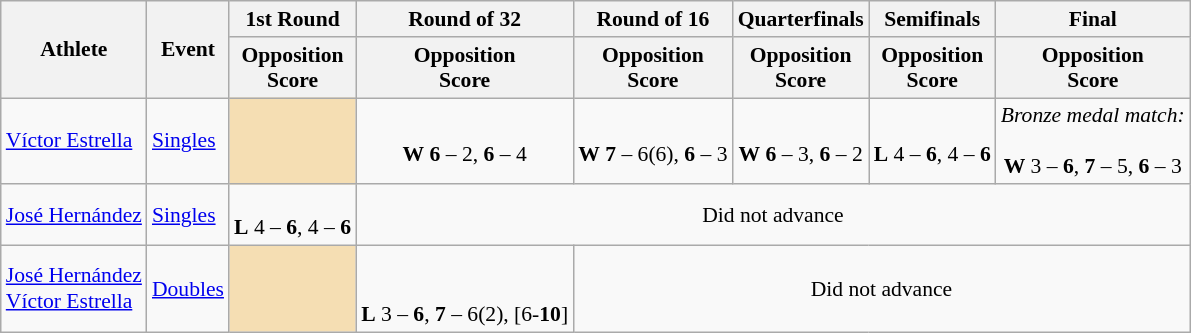<table class="wikitable" border="1" style="font-size:90%">
<tr>
<th rowspan=2>Athlete</th>
<th rowspan=2>Event</th>
<th>1st Round</th>
<th>Round of 32</th>
<th>Round of 16</th>
<th>Quarterfinals</th>
<th>Semifinals</th>
<th>Final</th>
</tr>
<tr>
<th>Opposition<br>Score</th>
<th>Opposition<br>Score</th>
<th>Opposition<br>Score</th>
<th>Opposition<br>Score</th>
<th>Opposition<br>Score</th>
<th>Opposition<br>Score</th>
</tr>
<tr>
<td><a href='#'>Víctor Estrella</a></td>
<td><a href='#'>Singles</a></td>
<td align=center bgcolor=wheat></td>
<td align=center><br><strong>W</strong> <strong>6</strong> – 2, <strong>6</strong> – 4</td>
<td align=center><br><strong>W</strong> <strong>7</strong> – 6(6), <strong>6</strong> – 3</td>
<td align=center><br><strong>W</strong> <strong>6</strong> – 3, <strong>6</strong> – 2</td>
<td align=center><br><strong>L</strong> 4 – <strong>6</strong>, 4 – <strong>6</strong></td>
<td align=center><em>Bronze medal match:</em><br><br><strong>W</strong> 3 – <strong>6</strong>, <strong>7</strong> – 5, <strong>6</strong> – 3<br></td>
</tr>
<tr>
<td><a href='#'>José Hernández</a></td>
<td><a href='#'>Singles</a></td>
<td align=center><br><strong>L</strong> 4 – <strong>6</strong>, 4 – <strong>6</strong></td>
<td align="center" colspan="7">Did not advance</td>
</tr>
<tr>
<td><a href='#'>José Hernández</a><br><a href='#'>Víctor Estrella</a></td>
<td><a href='#'>Doubles</a></td>
<td align=center bgcolor=wheat></td>
<td align=center><br><br><strong>L</strong> 3 – <strong>6</strong>, <strong>7</strong> – 6(2),  [6-<strong>10</strong>]</td>
<td align="center" colspan="7">Did not advance</td>
</tr>
</table>
